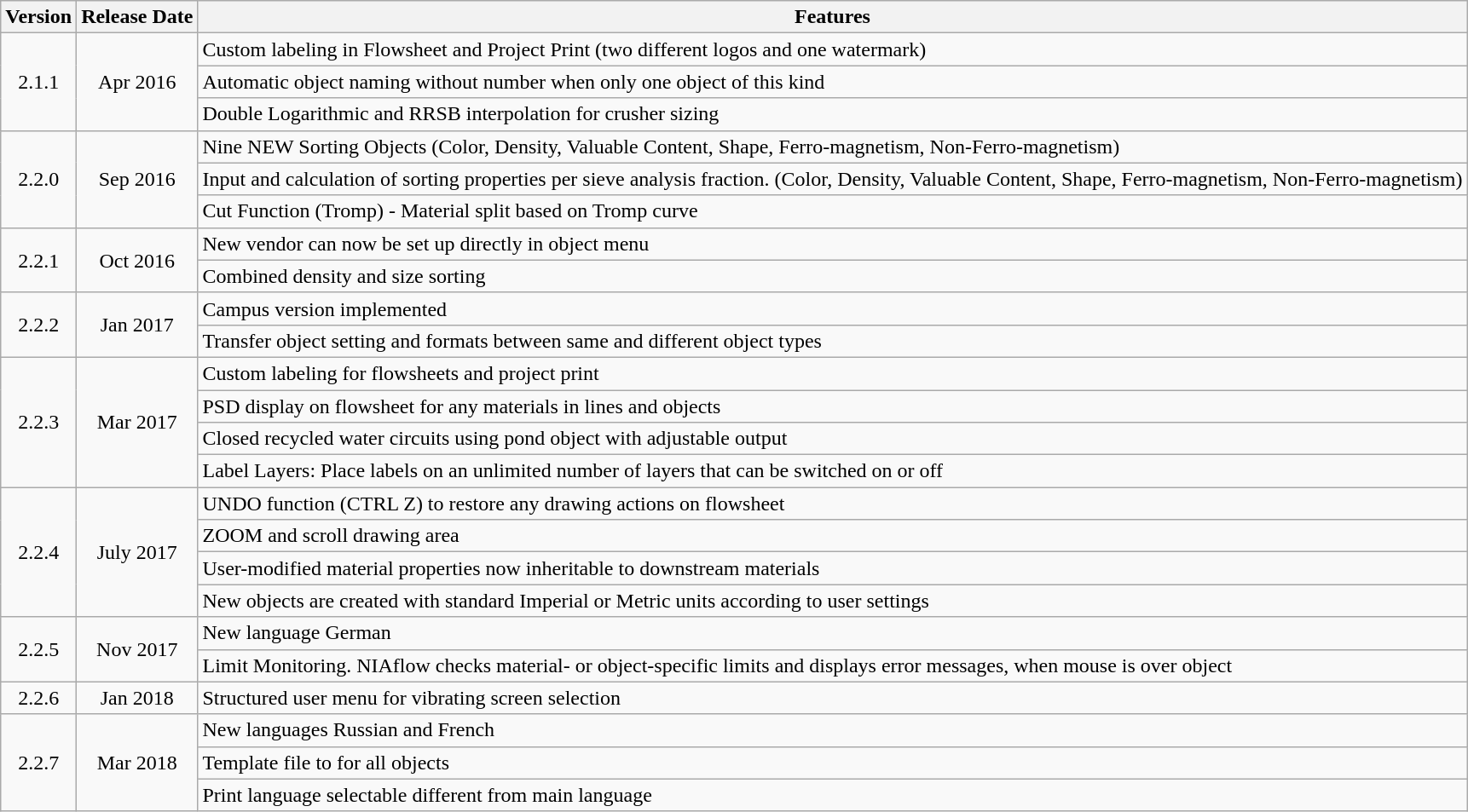<table class="wikitable">
<tr>
<th>Version</th>
<th>Release Date</th>
<th>Features</th>
</tr>
<tr>
<td style="text-align:center;" rowspan="3">2.1.1</td>
<td style="text-align:center;" rowspan="3">Apr 2016</td>
<td>Custom labeling in Flowsheet and Project Print (two different logos and one watermark)</td>
</tr>
<tr>
<td>Automatic object naming without number when only one object of this kind</td>
</tr>
<tr>
<td>Double Logarithmic and RRSB interpolation for crusher sizing</td>
</tr>
<tr>
<td style="text-align:center;" rowspan="3">2.2.0</td>
<td style="text-align:center;" rowspan="3">Sep 2016</td>
<td>Nine NEW Sorting Objects (Color, Density, Valuable Content, Shape, Ferro-magnetism, Non-Ferro-magnetism)</td>
</tr>
<tr>
<td>Input and calculation of sorting properties per sieve analysis fraction. (Color, Density, Valuable Content, Shape, Ferro-magnetism, Non-Ferro-magnetism)</td>
</tr>
<tr>
<td>Cut Function (Tromp) - Material split based on Tromp curve</td>
</tr>
<tr>
<td style="text-align:center;" rowspan="2">2.2.1</td>
<td style="text-align:center;" rowspan="2">Oct 2016</td>
<td>New vendor can now be set up directly in object menu</td>
</tr>
<tr>
<td>Combined density and size sorting</td>
</tr>
<tr>
<td style="text-align:center;" rowspan="2">2.2.2</td>
<td style="text-align:center;" rowspan="2">Jan 2017</td>
<td>Campus version implemented</td>
</tr>
<tr>
<td>Transfer object setting and formats between same and different object types</td>
</tr>
<tr>
<td style="text-align:center;" rowspan="4">2.2.3</td>
<td style="text-align:center;" rowspan="4">Mar 2017</td>
<td>Custom labeling for flowsheets and project print</td>
</tr>
<tr>
<td>PSD display on flowsheet for any materials in lines and objects</td>
</tr>
<tr>
<td>Closed recycled water circuits using pond object with adjustable output</td>
</tr>
<tr>
<td>Label Layers: Place labels on an unlimited number of layers that can be switched on or off</td>
</tr>
<tr>
<td style="text-align:center;" rowspan="4">2.2.4</td>
<td style="text-align:center;" rowspan="4">July 2017</td>
<td>UNDO function (CTRL Z) to restore any drawing actions on flowsheet</td>
</tr>
<tr>
<td>ZOOM and scroll drawing area</td>
</tr>
<tr>
<td>User-modified material properties now inheritable to downstream materials</td>
</tr>
<tr>
<td>New objects are created with standard Imperial or Metric units according to user settings</td>
</tr>
<tr>
<td style="text-align:center;" rowspan="2">2.2.5</td>
<td style="text-align:center;" rowspan="2">Nov 2017</td>
<td>New language German</td>
</tr>
<tr>
<td>Limit Monitoring. NIAflow checks material- or object-specific limits and displays error messages, when mouse is over object</td>
</tr>
<tr>
<td style="text-align:center;" rowspan="1">2.2.6</td>
<td style="text-align:center;" rowspan="1">Jan 2018</td>
<td>Structured user menu for vibrating screen selection</td>
</tr>
<tr>
<td style="text-align:center;" rowspan="3">2.2.7</td>
<td style="text-align:center;" rowspan="3">Mar 2018</td>
<td>New languages Russian and French</td>
</tr>
<tr>
<td>Template file to for all objects</td>
</tr>
<tr>
<td>Print language selectable different from main language</td>
</tr>
</table>
